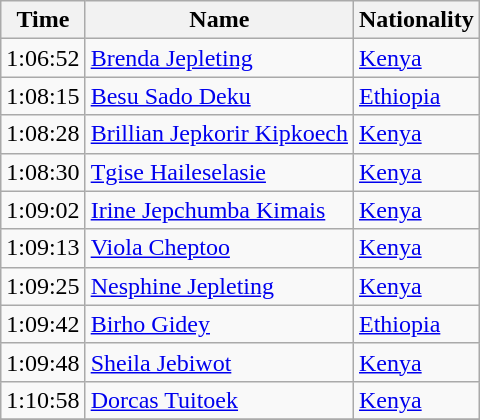<table class="wikitable mw-collapsible mw-collapsed">
<tr>
<th>Time</th>
<th>Name</th>
<th>Nationality</th>
</tr>
<tr>
<td>1:06:52</td>
<td><a href='#'>Brenda Jepleting</a></td>
<td><a href='#'>Kenya</a></td>
</tr>
<tr>
<td>1:08:15</td>
<td><a href='#'>Besu Sado Deku</a></td>
<td><a href='#'>Ethiopia</a></td>
</tr>
<tr>
<td>1:08:28</td>
<td><a href='#'>Brillian Jepkorir Kipkoech</a></td>
<td><a href='#'>Kenya</a></td>
</tr>
<tr>
<td>1:08:30</td>
<td><a href='#'>Tgise Haileselasie</a></td>
<td><a href='#'>Kenya</a></td>
</tr>
<tr>
<td>1:09:02</td>
<td><a href='#'>Irine Jepchumba Kimais</a></td>
<td><a href='#'>Kenya</a></td>
</tr>
<tr>
<td>1:09:13</td>
<td><a href='#'>Viola Cheptoo</a></td>
<td><a href='#'>Kenya</a></td>
</tr>
<tr>
<td>1:09:25</td>
<td><a href='#'>Nesphine Jepleting</a></td>
<td><a href='#'>Kenya</a></td>
</tr>
<tr>
<td>1:09:42</td>
<td><a href='#'>Birho Gidey</a></td>
<td><a href='#'>Ethiopia</a></td>
</tr>
<tr>
<td>1:09:48</td>
<td><a href='#'>Sheila Jebiwot</a></td>
<td><a href='#'>Kenya</a></td>
</tr>
<tr>
<td>1:10:58</td>
<td><a href='#'>Dorcas Tuitoek</a></td>
<td><a href='#'>Kenya</a></td>
</tr>
<tr>
</tr>
</table>
